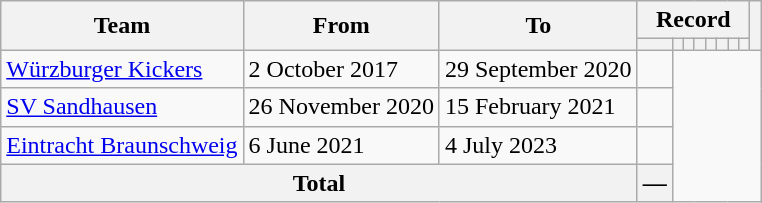<table class="wikitable" style="text-align: center">
<tr>
<th rowspan="2">Team</th>
<th rowspan="2">From</th>
<th rowspan="2">To</th>
<th colspan="8">Record</th>
<th rowspan=2></th>
</tr>
<tr>
<th></th>
<th></th>
<th></th>
<th></th>
<th></th>
<th></th>
<th></th>
<th></th>
</tr>
<tr>
<td align=left><a href='#'>Würzburger Kickers</a></td>
<td align=left>2 October 2017</td>
<td align=left>29 September 2020<br></td>
<td></td>
</tr>
<tr>
<td align=left><a href='#'>SV Sandhausen</a></td>
<td align=left>26 November 2020</td>
<td align=left>15 February 2021<br></td>
<td></td>
</tr>
<tr>
<td align=left><a href='#'>Eintracht Braunschweig</a></td>
<td align=left>6 June 2021</td>
<td align=left>4 July 2023<br></td>
<td></td>
</tr>
<tr>
<th colspan="3">Total<br></th>
<th>—</th>
</tr>
</table>
